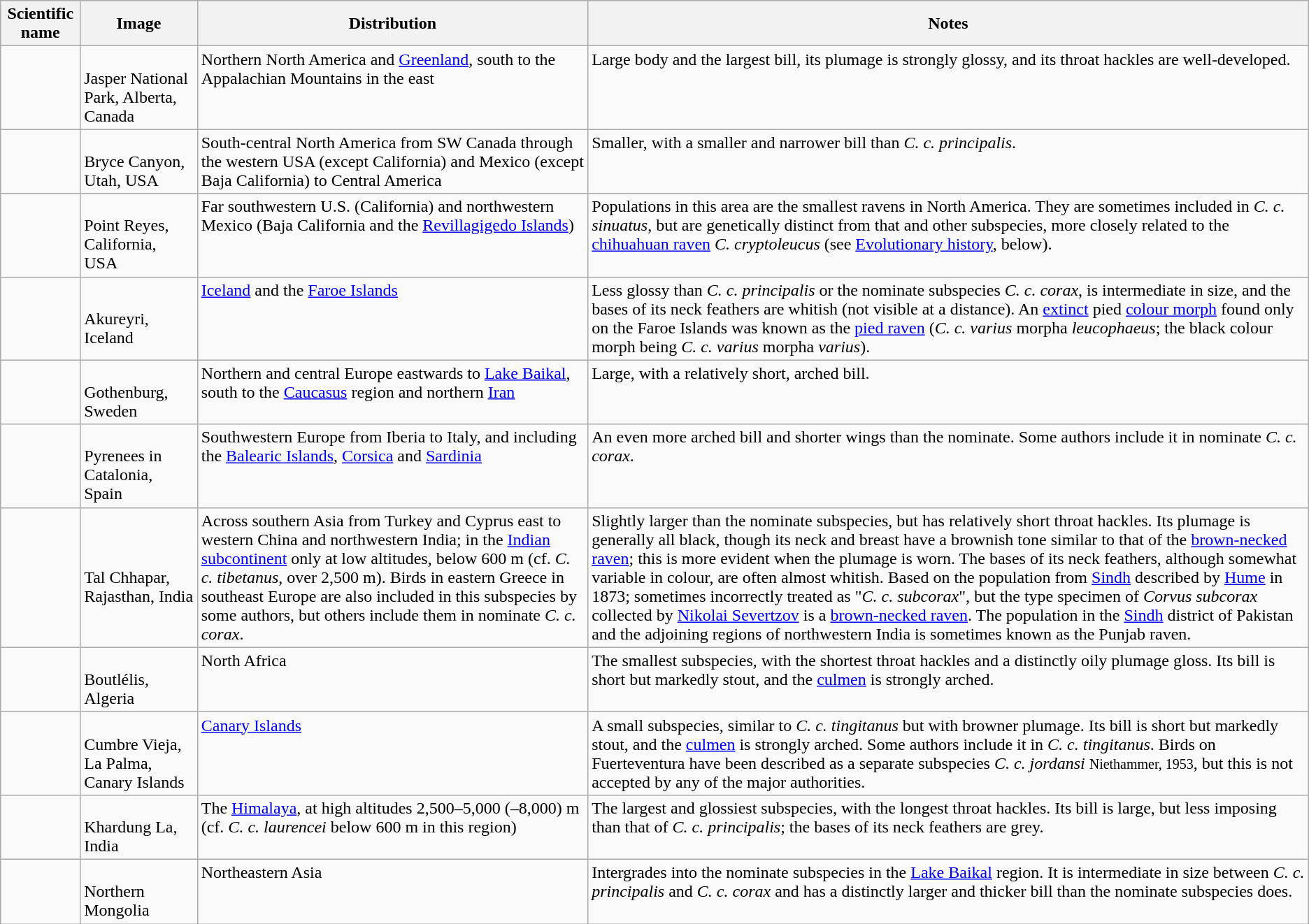<table class="wikitable">
<tr>
<th>Scientific name</th>
<th>Image</th>
<th>Distribution</th>
<th>Notes</th>
</tr>
<tr>
<td valign="top"></td>
<td> <br>Jasper National Park, Alberta, Canada</td>
<td valign="top">Northern North America and <a href='#'>Greenland</a>, south to the Appalachian Mountains in the east</td>
<td valign="top">Large body and the largest bill, its plumage is strongly glossy, and its throat hackles are well-developed.</td>
</tr>
<tr>
<td valign="top"></td>
<td> <br>Bryce Canyon, Utah, USA</td>
<td valign="top">South-central North America from SW Canada through the western USA (except California) and Mexico (except Baja California) to Central America</td>
<td valign="top">Smaller, with a smaller and narrower bill than <em>C. c. principalis</em>.</td>
</tr>
<tr>
<td valign="top"></td>
<td> <br>Point Reyes, California, USA</td>
<td valign="top">Far southwestern U.S. (California) and northwestern Mexico (Baja California and the <a href='#'>Revillagigedo Islands</a>)</td>
<td valign="top">Populations in this area are the smallest ravens in North America. They are sometimes included in <em>C. c. sinuatus</em>, but are genetically distinct from that and other subspecies, more closely related to the <a href='#'>chihuahuan raven</a> <em>C. cryptoleucus</em> (see <a href='#'>Evolutionary history</a>, below).</td>
</tr>
<tr>
<td valign="top"></td>
<td> <br>Akureyri, Iceland</td>
<td valign="top"><a href='#'>Iceland</a> and the <a href='#'>Faroe Islands</a></td>
<td valign="top">Less glossy than <em>C. c. principalis</em> or the nominate subspecies <em>C. c. corax</em>, is intermediate in size, and the bases of its neck feathers are whitish (not visible at a distance). An <a href='#'>extinct</a> pied <a href='#'>colour morph</a> found only on the Faroe Islands was known as the <a href='#'>pied raven</a> (<em>C. c. varius</em> morpha <em>leucophaeus</em>; the black colour morph being <em>C. c. varius</em> morpha <em>varius</em>).</td>
</tr>
<tr>
<td valign="top"></td>
<td> <br>Gothenburg, Sweden</td>
<td valign="top">Northern and central Europe eastwards to <a href='#'>Lake Baikal</a>, south to the <a href='#'>Caucasus</a> region and northern <a href='#'>Iran</a></td>
<td valign="top">Large, with a relatively short, arched bill. </td>
</tr>
<tr>
<td valign="top"></td>
<td> <br>Pyrenees in Catalonia, Spain</td>
<td valign="top">Southwestern Europe from Iberia to Italy, and including the <a href='#'>Balearic Islands</a>, <a href='#'>Corsica</a> and <a href='#'>Sardinia</a></td>
<td valign="top">An even more arched bill and shorter wings than the nominate. Some authors include it in nominate <em>C. c. corax</em>.</td>
</tr>
<tr>
<td valign="top"></td>
<td> <br>Tal Chhapar, Rajasthan, India</td>
<td valign="top">Across southern Asia from Turkey and Cyprus east to western China and northwestern India; in the <a href='#'>Indian subcontinent</a> only at low altitudes, below 600 m (cf. <em>C. c. tibetanus</em>, over 2,500 m). Birds in eastern Greece in southeast Europe are also included in this subspecies by some authors, but others include them in nominate <em>C. c. corax</em>.</td>
<td valign="top">Slightly larger than the nominate subspecies, but has relatively short throat hackles. Its plumage is generally all black, though its neck and breast have a brownish tone similar to that of the <a href='#'>brown-necked raven</a>; this is more evident when the plumage is worn. The bases of its neck feathers, although somewhat variable in colour, are often almost whitish. Based on the population from <a href='#'>Sindh</a> described by <a href='#'>Hume</a> in 1873; sometimes incorrectly treated as "<em>C. c. subcorax</em>", but the type specimen of <em>Corvus subcorax</em> collected by <a href='#'>Nikolai Severtzov</a> is a <a href='#'>brown-necked raven</a>. The population in the <a href='#'>Sindh</a> district of Pakistan and the adjoining regions of northwestern India is sometimes known as the Punjab raven.</td>
</tr>
<tr>
<td valign="top"></td>
<td> <br>Boutlélis, Algeria</td>
<td valign="top">North Africa</td>
<td valign="top">The smallest subspecies, with the shortest throat hackles and a distinctly oily plumage gloss. Its bill is short but markedly stout, and the <a href='#'>culmen</a> is strongly arched.</td>
</tr>
<tr>
<td valign="top"></td>
<td> <br>Cumbre Vieja, La Palma, Canary Islands</td>
<td valign="top"><a href='#'>Canary Islands</a></td>
<td valign="top">A small subspecies, similar to <em>C. c. tingitanus</em> but with browner plumage. Its bill is short but markedly stout, and the <a href='#'>culmen</a> is strongly arched. Some authors include it in <em>C. c. tingitanus</em>. Birds on Fuerteventura have been described as a separate subspecies <em>C. c. jordansi</em> <small>Niethammer, 1953</small>, but this is not accepted by any of the major authorities.</td>
</tr>
<tr>
<td valign="top"></td>
<td valign="top"> <br>Khardung La, India</td>
<td valign="top">The <a href='#'>Himalaya</a>, at high altitudes 2,500–5,000 (–8,000) m (cf. <em>C. c. laurencei</em> below 600 m in this region)</td>
<td valign="top">The largest and glossiest subspecies, with the longest throat hackles. Its bill is large, but less imposing than that of <em>C. c. principalis</em>; the bases of its neck feathers are grey.</td>
</tr>
<tr>
<td valign="top"></td>
<td> <br>Northern Mongolia</td>
<td valign="top">Northeastern Asia</td>
<td valign="top">Intergrades into the nominate subspecies in the <a href='#'>Lake Baikal</a> region. It is intermediate in size between <em>C. c. principalis</em> and <em>C. c. corax</em> and has a distinctly larger and thicker bill than the nominate subspecies does.</td>
</tr>
</table>
